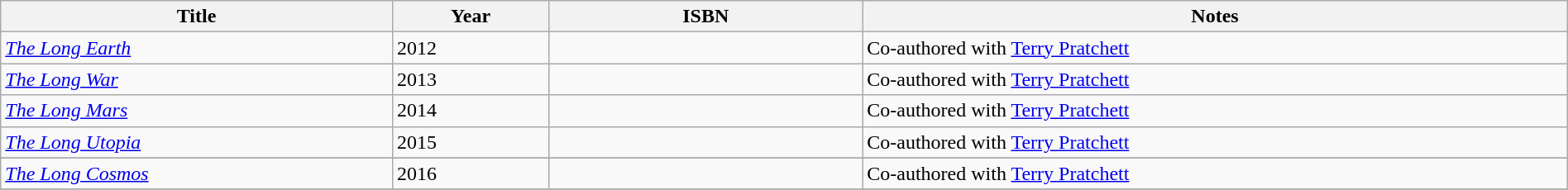<table class='wikitable' width='100%'>
<tr>
<th width='25%'>Title</th>
<th width='10%'>Year</th>
<th width='20%'>ISBN</th>
<th width='45%'>Notes</th>
</tr>
<tr>
<td><em><a href='#'>The Long Earth</a></em></td>
<td>2012</td>
<td></td>
<td>Co-authored with <a href='#'>Terry Pratchett</a></td>
</tr>
<tr>
<td><em><a href='#'>The Long War</a></em></td>
<td>2013</td>
<td></td>
<td>Co-authored with <a href='#'>Terry Pratchett</a></td>
</tr>
<tr>
<td><em><a href='#'>The Long Mars</a></em></td>
<td>2014</td>
<td></td>
<td>Co-authored with <a href='#'>Terry Pratchett</a></td>
</tr>
<tr>
<td><em><a href='#'>The Long Utopia</a></em></td>
<td>2015</td>
<td></td>
<td>Co-authored with <a href='#'>Terry Pratchett</a></td>
</tr>
<tr>
</tr>
<tr>
<td><em><a href='#'>The Long Cosmos</a></em></td>
<td>2016</td>
<td></td>
<td>Co-authored with <a href='#'>Terry Pratchett</a></td>
</tr>
<tr>
</tr>
</table>
